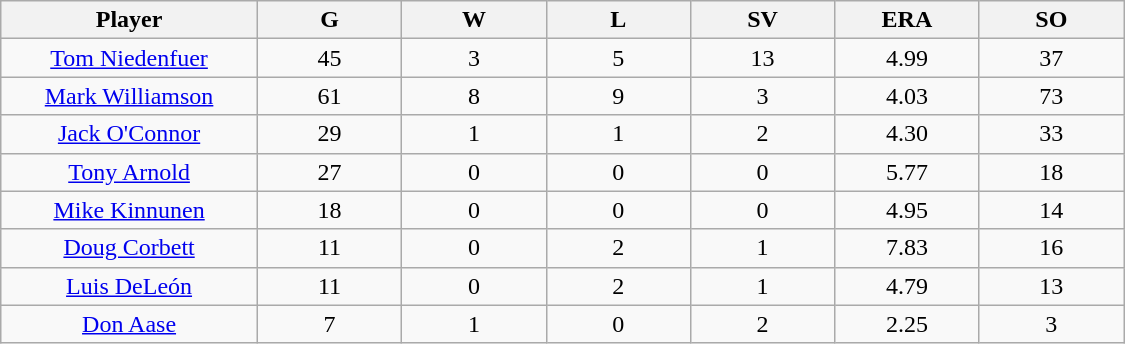<table class="wikitable sortable">
<tr>
<th bgcolor="#DDDDFF" width="16%">Player</th>
<th bgcolor="#DDDDFF" width="9%">G</th>
<th bgcolor="#DDDDFF" width="9%">W</th>
<th bgcolor="#DDDDFF" width="9%">L</th>
<th bgcolor="#DDDDFF" width="9%">SV</th>
<th bgcolor="#DDDDFF" width="9%">ERA</th>
<th bgcolor="#DDDDFF" width="9%">SO</th>
</tr>
<tr align="center">
<td><a href='#'>Tom Niedenfuer</a></td>
<td>45</td>
<td>3</td>
<td>5</td>
<td>13</td>
<td>4.99</td>
<td>37</td>
</tr>
<tr align=center>
<td><a href='#'>Mark Williamson</a></td>
<td>61</td>
<td>8</td>
<td>9</td>
<td>3</td>
<td>4.03</td>
<td>73</td>
</tr>
<tr align="center">
<td><a href='#'>Jack O'Connor</a></td>
<td>29</td>
<td>1</td>
<td>1</td>
<td>2</td>
<td>4.30</td>
<td>33</td>
</tr>
<tr align="center">
<td><a href='#'>Tony Arnold</a></td>
<td>27</td>
<td>0</td>
<td>0</td>
<td>0</td>
<td>5.77</td>
<td>18</td>
</tr>
<tr align=center>
<td><a href='#'>Mike Kinnunen</a></td>
<td>18</td>
<td>0</td>
<td>0</td>
<td>0</td>
<td>4.95</td>
<td>14</td>
</tr>
<tr align="center">
<td><a href='#'>Doug Corbett</a></td>
<td>11</td>
<td>0</td>
<td>2</td>
<td>1</td>
<td>7.83</td>
<td>16</td>
</tr>
<tr align="center">
<td><a href='#'>Luis DeLeón</a></td>
<td>11</td>
<td>0</td>
<td>2</td>
<td>1</td>
<td>4.79</td>
<td>13</td>
</tr>
<tr align="center">
<td><a href='#'>Don Aase</a></td>
<td>7</td>
<td>1</td>
<td>0</td>
<td>2</td>
<td>2.25</td>
<td>3</td>
</tr>
</table>
